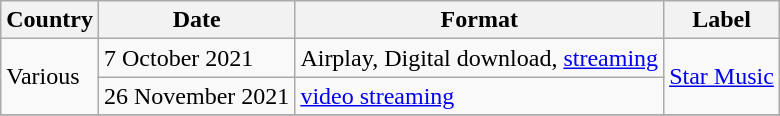<table class="wikitable">
<tr>
<th>Country</th>
<th>Date</th>
<th>Format</th>
<th>Label</th>
</tr>
<tr>
<td scope="row"rowspan="2">Various</td>
<td>7 October 2021</td>
<td>Airplay, Digital download, <a href='#'>streaming</a></td>
<td scope="row"rowspan="2"><a href='#'>Star Music</a></td>
</tr>
<tr>
<td>26 November 2021</td>
<td><a href='#'>video streaming</a></td>
</tr>
<tr>
</tr>
</table>
